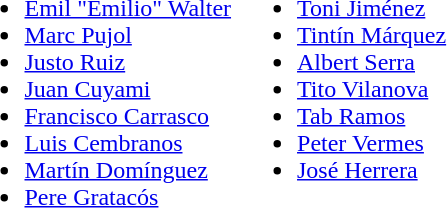<table>
<tr style="vertical-align: top;">
<td><br><ul><li> <a href='#'>Emil "Emilio" Walter</a></li><li> <a href='#'>Marc Pujol</a></li><li>  <a href='#'>Justo Ruiz</a></li><li>  <a href='#'>Juan Cuyami</a></li><li> <a href='#'>Francisco Carrasco</a></li><li> <a href='#'>Luis Cembranos</a></li><li> <a href='#'>Martín Domínguez</a></li><li> <a href='#'>Pere Gratacós</a></li></ul></td>
<td><br><ul><li> <a href='#'>Toni Jiménez</a></li><li> <a href='#'>Tintín Márquez</a></li><li> <a href='#'>Albert Serra</a></li><li> <a href='#'>Tito Vilanova</a></li><li>  <a href='#'>Tab Ramos</a></li><li> <a href='#'>Peter Vermes</a></li><li> <a href='#'>José Herrera</a></li></ul></td>
</tr>
</table>
